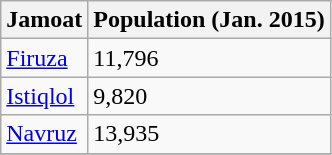<table class="wikitable sortable">
<tr>
<th>Jamoat</th>
<th>Population (Jan. 2015)</th>
</tr>
<tr>
<td><a href='#'>Firuza</a></td>
<td>11,796</td>
</tr>
<tr>
<td><a href='#'>Istiqlol</a></td>
<td>9,820</td>
</tr>
<tr>
<td><a href='#'>Navruz</a></td>
<td>13,935</td>
</tr>
<tr>
</tr>
</table>
